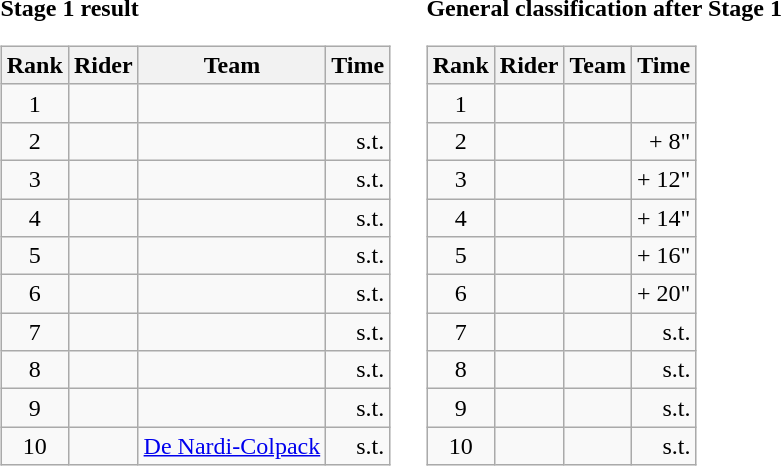<table>
<tr>
<td><strong>Stage 1 result</strong><br><table class="wikitable">
<tr>
<th scope="col">Rank</th>
<th scope="col">Rider</th>
<th scope="col">Team</th>
<th scope="col">Time</th>
</tr>
<tr>
<td style="text-align:center;">1</td>
<td></td>
<td></td>
<td style="text-align:right;"></td>
</tr>
<tr>
<td style="text-align:center;">2</td>
<td></td>
<td></td>
<td style="text-align:right;">s.t.</td>
</tr>
<tr>
<td style="text-align:center;">3</td>
<td></td>
<td></td>
<td style="text-align:right;">s.t.</td>
</tr>
<tr>
<td style="text-align:center;">4</td>
<td></td>
<td></td>
<td style="text-align:right;">s.t.</td>
</tr>
<tr>
<td style="text-align:center;">5</td>
<td></td>
<td></td>
<td style="text-align:right;">s.t.</td>
</tr>
<tr>
<td style="text-align:center;">6</td>
<td></td>
<td></td>
<td style="text-align:right;">s.t.</td>
</tr>
<tr>
<td style="text-align:center;">7</td>
<td></td>
<td></td>
<td style="text-align:right;">s.t.</td>
</tr>
<tr>
<td style="text-align:center;">8</td>
<td></td>
<td></td>
<td style="text-align:right;">s.t.</td>
</tr>
<tr>
<td style="text-align:center;">9</td>
<td></td>
<td></td>
<td style="text-align:right;">s.t.</td>
</tr>
<tr>
<td style="text-align:center;">10</td>
<td></td>
<td><a href='#'>De Nardi-Colpack</a></td>
<td style="text-align:right;">s.t.</td>
</tr>
</table>
</td>
<td></td>
<td><strong>General classification after Stage 1</strong><br><table class="wikitable">
<tr>
<th scope="col">Rank</th>
<th scope="col">Rider</th>
<th scope="col">Team</th>
<th scope="col">Time</th>
</tr>
<tr>
<td style="text-align:center;">1</td>
<td></td>
<td></td>
<td style="text-align:right;"></td>
</tr>
<tr>
<td style="text-align:center;">2</td>
<td></td>
<td></td>
<td style="text-align:right;">+ 8"</td>
</tr>
<tr>
<td style="text-align:center;">3</td>
<td></td>
<td></td>
<td style="text-align:right;">+ 12"</td>
</tr>
<tr>
<td style="text-align:center;">4</td>
<td></td>
<td></td>
<td style="text-align:right;">+ 14"</td>
</tr>
<tr>
<td style="text-align:center;">5</td>
<td></td>
<td></td>
<td style="text-align:right;">+ 16"</td>
</tr>
<tr>
<td style="text-align:center;">6</td>
<td></td>
<td></td>
<td style="text-align:right;">+ 20"</td>
</tr>
<tr>
<td style="text-align:center;">7</td>
<td></td>
<td></td>
<td style="text-align:right;">s.t.</td>
</tr>
<tr>
<td style="text-align:center;">8</td>
<td></td>
<td></td>
<td style="text-align:right;">s.t.</td>
</tr>
<tr>
<td style="text-align:center;">9</td>
<td></td>
<td></td>
<td style="text-align:right;">s.t.</td>
</tr>
<tr>
<td style="text-align:center;">10</td>
<td></td>
<td></td>
<td style="text-align:right;">s.t.</td>
</tr>
</table>
</td>
</tr>
</table>
